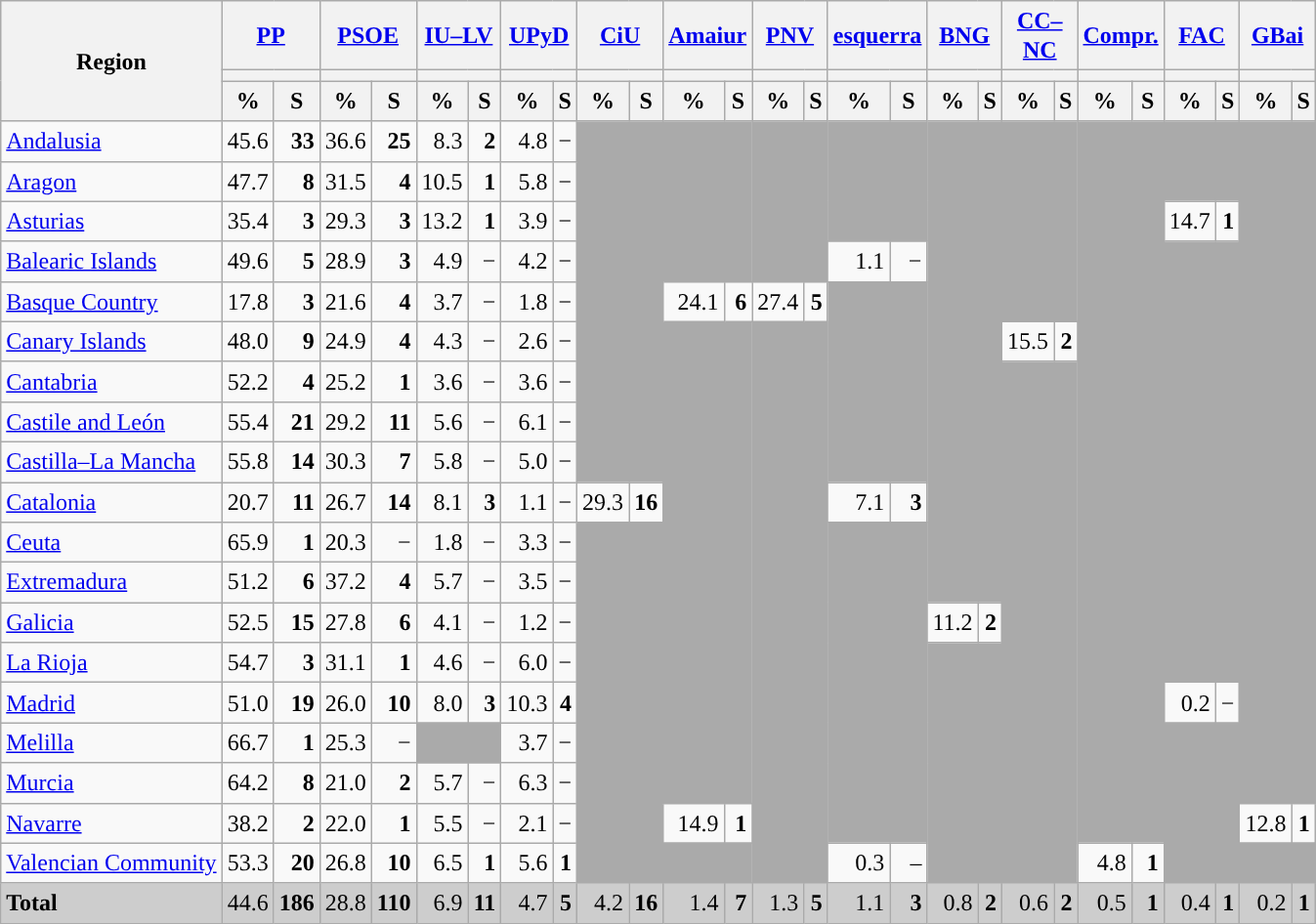<table class="wikitable sortable" style="text-align:right; line-height:20px;">
<tr>
<th rowspan="3">Region</th>
<th colspan="2" width="30px" class="unsortable"><a href='#'>PP</a></th>
<th colspan="2" width="30px" class="unsortable"><a href='#'>PSOE</a></th>
<th colspan="2" width="30px" class="unsortable"><a href='#'>IU–LV</a></th>
<th colspan="2" width="30px" class="unsortable"><a href='#'>UPyD</a></th>
<th colspan="2" width="30px" class="unsortable"><a href='#'>CiU</a></th>
<th colspan="2" width="30px" class="unsortable"><a href='#'>Amaiur</a></th>
<th colspan="2" width="30px" class="unsortable"><a href='#'>PNV</a></th>
<th colspan="2" width="30px" class="unsortable"><a href='#'>esquerra</a></th>
<th colspan="2" width="30px" class="unsortable"><a href='#'>BNG</a></th>
<th colspan="2" width="30px" class="unsortable"><a href='#'>CC–NC</a></th>
<th colspan="2" width="30px" class="unsortable"><a href='#'>Compr.</a></th>
<th colspan="2" width="30px" class="unsortable"><a href='#'>FAC</a></th>
<th colspan="2" width="30px" class="unsortable"><a href='#'>GBai</a></th>
</tr>
<tr>
<th colspan="2" style="background:"></th>
<th colspan="2" style="background:"></th>
<th colspan="2" style="background:"></th>
<th colspan="2" style="background:"></th>
<th colspan="2" style="background:"></th>
<th colspan="2" style="background:"></th>
<th colspan="2" style="background:"></th>
<th colspan="2" style="background:"></th>
<th colspan="2" style="background:"></th>
<th colspan="2" style="background:"></th>
<th colspan="2" style="background:"></th>
<th colspan="2" style="background:"></th>
<th colspan="2" style="background:"></th>
</tr>
<tr>
<th data-sort-type="number">%</th>
<th data-sort-type="number">S</th>
<th data-sort-type="number">%</th>
<th data-sort-type="number">S</th>
<th data-sort-type="number">%</th>
<th data-sort-type="number">S</th>
<th data-sort-type="number">%</th>
<th data-sort-type="number">S</th>
<th data-sort-type="number">%</th>
<th data-sort-type="number">S</th>
<th data-sort-type="number">%</th>
<th data-sort-type="number">S</th>
<th data-sort-type="number">%</th>
<th data-sort-type="number">S</th>
<th data-sort-type="number">%</th>
<th data-sort-type="number">S</th>
<th data-sort-type="number">%</th>
<th data-sort-type="number">S</th>
<th data-sort-type="number">%</th>
<th data-sort-type="number">S</th>
<th data-sort-type="number">%</th>
<th data-sort-type="number">S</th>
<th data-sort-type="number">%</th>
<th data-sort-type="number">S</th>
<th data-sort-type="number">%</th>
<th data-sort-type="number">S</th>
</tr>
<tr>
<td align="left"><a href='#'>Andalusia</a></td>
<td style="background:">45.6</td>
<td><strong>33</strong></td>
<td>36.6</td>
<td><strong>25</strong></td>
<td>8.3</td>
<td><strong>2</strong></td>
<td>4.8</td>
<td>−</td>
<td colspan="2" rowspan="9" bgcolor="#AAAAAA"></td>
<td colspan="2" rowspan="4" bgcolor="#AAAAAA"></td>
<td colspan="2" rowspan="4" bgcolor="#AAAAAA"></td>
<td colspan="2" rowspan="3" bgcolor="#AAAAAA"></td>
<td colspan="2" rowspan="12" bgcolor="#AAAAAA"></td>
<td colspan="2" rowspan="5" bgcolor="#AAAAAA"></td>
<td colspan="2" rowspan="18" bgcolor="#AAAAAA"></td>
<td colspan="2" rowspan="2" bgcolor="#AAAAAA"></td>
<td colspan="2" rowspan="17" bgcolor="#AAAAAA"></td>
</tr>
<tr>
<td align="left"><a href='#'>Aragon</a></td>
<td style="background:">47.7</td>
<td><strong>8</strong></td>
<td>31.5</td>
<td><strong>4</strong></td>
<td>10.5</td>
<td><strong>1</strong></td>
<td>5.8</td>
<td>−</td>
</tr>
<tr>
<td align="left"><a href='#'>Asturias</a></td>
<td style="background:">35.4</td>
<td><strong>3</strong></td>
<td>29.3</td>
<td><strong>3</strong></td>
<td>13.2</td>
<td><strong>1</strong></td>
<td>3.9</td>
<td>−</td>
<td>14.7</td>
<td><strong>1</strong></td>
</tr>
<tr>
<td align="left"><a href='#'>Balearic Islands</a></td>
<td style="background:">49.6</td>
<td><strong>5</strong></td>
<td>28.9</td>
<td><strong>3</strong></td>
<td>4.9</td>
<td>−</td>
<td>4.2</td>
<td>−</td>
<td>1.1</td>
<td>−</td>
<td colspan="2" rowspan="11" bgcolor="#AAAAAA"></td>
</tr>
<tr>
<td align="left"><a href='#'>Basque Country</a></td>
<td>17.8</td>
<td><strong>3</strong></td>
<td>21.6</td>
<td><strong>4</strong></td>
<td>3.7</td>
<td>−</td>
<td>1.8</td>
<td>−</td>
<td>24.1</td>
<td><strong>6</strong></td>
<td style="background:">27.4</td>
<td><strong>5</strong></td>
<td colspan="2" rowspan="5" bgcolor="#AAAAAA"></td>
</tr>
<tr>
<td align="left"><a href='#'>Canary Islands</a></td>
<td style="background:">48.0</td>
<td><strong>9</strong></td>
<td>24.9</td>
<td><strong>4</strong></td>
<td>4.3</td>
<td>−</td>
<td>2.6</td>
<td>−</td>
<td colspan="2" rowspan="12" bgcolor="#AAAAAA"></td>
<td colspan="2" rowspan="14" bgcolor="#AAAAAA"></td>
<td>15.5</td>
<td><strong>2</strong></td>
</tr>
<tr>
<td align="left"><a href='#'>Cantabria</a></td>
<td style="background:">52.2</td>
<td><strong>4</strong></td>
<td>25.2</td>
<td><strong>1</strong></td>
<td>3.6</td>
<td>−</td>
<td>3.6</td>
<td>−</td>
<td colspan="2" rowspan="13" bgcolor="#AAAAAA"></td>
</tr>
<tr>
<td align="left"><a href='#'>Castile and León</a></td>
<td style="background:">55.4</td>
<td><strong>21</strong></td>
<td>29.2</td>
<td><strong>11</strong></td>
<td>5.6</td>
<td>−</td>
<td>6.1</td>
<td>−</td>
</tr>
<tr>
<td align="left"><a href='#'>Castilla–La Mancha</a></td>
<td style="background:">55.8</td>
<td><strong>14</strong></td>
<td>30.3</td>
<td><strong>7</strong></td>
<td>5.8</td>
<td>−</td>
<td>5.0</td>
<td>−</td>
</tr>
<tr>
<td align="left"><a href='#'>Catalonia</a></td>
<td>20.7</td>
<td><strong>11</strong></td>
<td>26.7</td>
<td><strong>14</strong></td>
<td>8.1</td>
<td><strong>3</strong></td>
<td>1.1</td>
<td>−</td>
<td style="background:">29.3</td>
<td><strong>16</strong></td>
<td>7.1</td>
<td><strong>3</strong></td>
</tr>
<tr>
<td align="left"><a href='#'>Ceuta</a></td>
<td style="background:">65.9</td>
<td><strong>1</strong></td>
<td>20.3</td>
<td>−</td>
<td>1.8</td>
<td>−</td>
<td>3.3</td>
<td>−</td>
<td colspan="2" rowspan="9" bgcolor="#AAAAAA"></td>
<td colspan="2" rowspan="8" bgcolor="#AAAAAA"></td>
</tr>
<tr>
<td align="left"><a href='#'>Extremadura</a></td>
<td style="background:">51.2</td>
<td><strong>6</strong></td>
<td>37.2</td>
<td><strong>4</strong></td>
<td>5.7</td>
<td>−</td>
<td>3.5</td>
<td>−</td>
</tr>
<tr>
<td align="left"><a href='#'>Galicia</a></td>
<td style="background:">52.5</td>
<td><strong>15</strong></td>
<td>27.8</td>
<td><strong>6</strong></td>
<td>4.1</td>
<td>−</td>
<td>1.2</td>
<td>−</td>
<td>11.2</td>
<td><strong>2</strong></td>
</tr>
<tr>
<td align="left"><a href='#'>La Rioja</a></td>
<td style="background:">54.7</td>
<td><strong>3</strong></td>
<td>31.1</td>
<td><strong>1</strong></td>
<td>4.6</td>
<td>−</td>
<td>6.0</td>
<td>−</td>
<td colspan="2" rowspan="6" bgcolor="#AAAAAA"></td>
</tr>
<tr>
<td align="left"><a href='#'>Madrid</a></td>
<td style="background:">51.0</td>
<td><strong>19</strong></td>
<td>26.0</td>
<td><strong>10</strong></td>
<td>8.0</td>
<td><strong>3</strong></td>
<td>10.3</td>
<td><strong>4</strong></td>
<td>0.2</td>
<td>−</td>
</tr>
<tr>
<td align="left"><a href='#'>Melilla</a></td>
<td style="background:">66.7</td>
<td><strong>1</strong></td>
<td>25.3</td>
<td>−</td>
<td colspan="2" bgcolor="#AAAAAA"></td>
<td>3.7</td>
<td>−</td>
<td colspan="2" rowspan="4" bgcolor="#AAAAAA"></td>
</tr>
<tr>
<td align="left"><a href='#'>Murcia</a></td>
<td style="background:">64.2</td>
<td><strong>8</strong></td>
<td>21.0</td>
<td><strong>2</strong></td>
<td>5.7</td>
<td>−</td>
<td>6.3</td>
<td>−</td>
</tr>
<tr>
<td align="left"><a href='#'>Navarre</a></td>
<td style="background:">38.2</td>
<td><strong>2</strong></td>
<td>22.0</td>
<td><strong>1</strong></td>
<td>5.5</td>
<td>−</td>
<td>2.1</td>
<td>−</td>
<td>14.9</td>
<td><strong>1</strong></td>
<td>12.8</td>
<td><strong>1</strong></td>
</tr>
<tr>
<td align="left"><a href='#'>Valencian Community</a></td>
<td style="background:">53.3</td>
<td><strong>20</strong></td>
<td>26.8</td>
<td><strong>10</strong></td>
<td>6.5</td>
<td><strong>1</strong></td>
<td>5.6</td>
<td><strong>1</strong></td>
<td colspan="2" bgcolor="#AAAAAA"></td>
<td>0.3</td>
<td>–</td>
<td>4.8</td>
<td><strong>1</strong></td>
<td colspan="2" bgcolor="#AAAAAA"></td>
</tr>
<tr style="background:#CDCDCD;">
<td align="left"><strong>Total</strong></td>
<td style="background:">44.6</td>
<td><strong>186</strong></td>
<td>28.8</td>
<td><strong>110</strong></td>
<td>6.9</td>
<td><strong>11</strong></td>
<td>4.7</td>
<td><strong>5</strong></td>
<td>4.2</td>
<td><strong>16</strong></td>
<td>1.4</td>
<td><strong>7</strong></td>
<td>1.3</td>
<td><strong>5</strong></td>
<td>1.1</td>
<td><strong>3</strong></td>
<td>0.8</td>
<td><strong>2</strong></td>
<td>0.6</td>
<td><strong>2</strong></td>
<td>0.5</td>
<td><strong>1</strong></td>
<td>0.4</td>
<td><strong>1</strong></td>
<td>0.2</td>
<td><strong>1</strong></td>
</tr>
</table>
